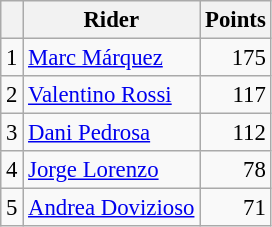<table class="wikitable" style="font-size: 95%;">
<tr>
<th></th>
<th>Rider</th>
<th>Points</th>
</tr>
<tr>
<td align=center>1</td>
<td> <a href='#'>Marc Márquez</a></td>
<td align=right>175</td>
</tr>
<tr>
<td align=center>2</td>
<td> <a href='#'>Valentino Rossi</a></td>
<td align=right>117</td>
</tr>
<tr>
<td align=center>3</td>
<td> <a href='#'>Dani Pedrosa</a></td>
<td align=right>112</td>
</tr>
<tr>
<td align=center>4</td>
<td> <a href='#'>Jorge Lorenzo</a></td>
<td align=right>78</td>
</tr>
<tr>
<td align=center>5</td>
<td> <a href='#'>Andrea Dovizioso</a></td>
<td align=right>71</td>
</tr>
</table>
